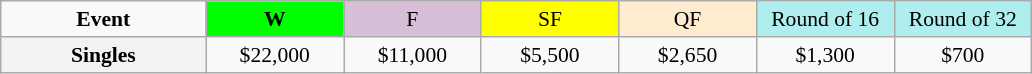<table class=wikitable style=font-size:90%;text-align:center>
<tr>
<td style="width:130px"><strong>Event</strong></td>
<td style="width:85px; background:lime"><strong>W</strong></td>
<td style="width:85px; background:thistle">F</td>
<td style="width:85px; background:#ffff00">SF</td>
<td style="width:85px; background:#ffebcd">QF</td>
<td style="width:85px; background:#afeeee">Round of 16</td>
<td style="width:85px; background:#afeeee">Round of 32</td>
</tr>
<tr>
<th style=background:#f3f3f3>Singles </th>
<td>$22,000</td>
<td>$11,000</td>
<td>$5,500</td>
<td>$2,650</td>
<td>$1,300</td>
<td>$700</td>
</tr>
</table>
